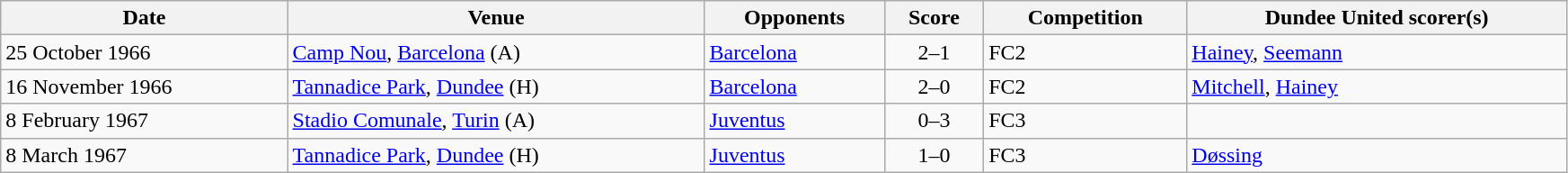<table class="wikitable" width=92%>
<tr>
<th>Date</th>
<th>Venue</th>
<th>Opponents</th>
<th>Score</th>
<th>Competition</th>
<th>Dundee United scorer(s)</th>
</tr>
<tr>
<td>25 October 1966</td>
<td><a href='#'>Camp Nou</a>, <a href='#'>Barcelona</a> (A)</td>
<td> <a href='#'>Barcelona</a></td>
<td align=center>2–1</td>
<td>FC2</td>
<td><a href='#'>Hainey</a>, <a href='#'>Seemann</a></td>
</tr>
<tr>
<td>16 November 1966</td>
<td><a href='#'>Tannadice Park</a>, <a href='#'>Dundee</a> (H)</td>
<td> <a href='#'>Barcelona</a></td>
<td align=center>2–0</td>
<td>FC2</td>
<td><a href='#'>Mitchell</a>, <a href='#'>Hainey</a></td>
</tr>
<tr>
<td>8 February 1967</td>
<td><a href='#'>Stadio Comunale</a>, <a href='#'>Turin</a> (A)</td>
<td> <a href='#'>Juventus</a></td>
<td align=center>0–3</td>
<td>FC3</td>
<td></td>
</tr>
<tr>
<td>8 March 1967</td>
<td><a href='#'>Tannadice Park</a>, <a href='#'>Dundee</a> (H)</td>
<td> <a href='#'>Juventus</a></td>
<td align=center>1–0</td>
<td>FC3</td>
<td><a href='#'>Døssing</a></td>
</tr>
</table>
